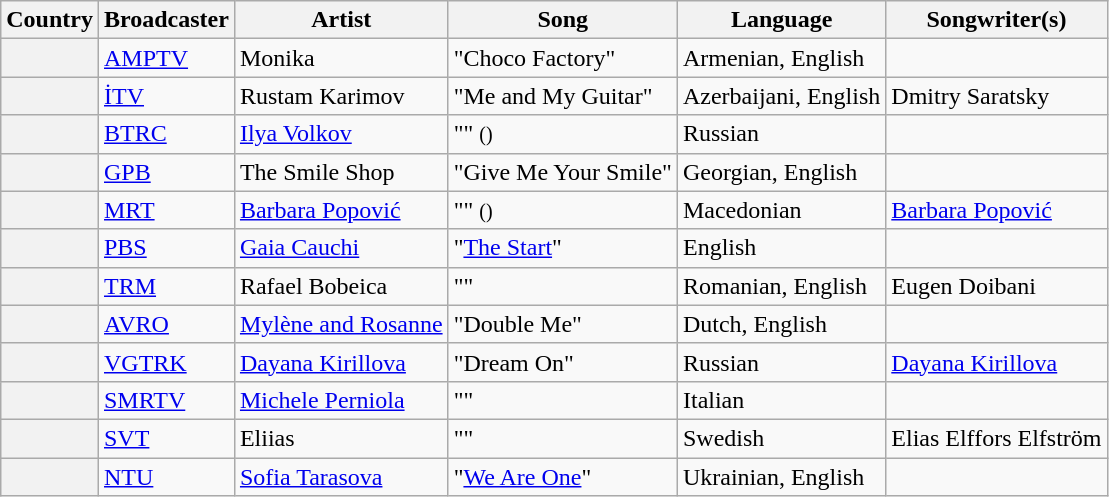<table class="wikitable plainrowheaders">
<tr>
<th>Country</th>
<th>Broadcaster</th>
<th>Artist</th>
<th>Song</th>
<th>Language</th>
<th>Songwriter(s)</th>
</tr>
<tr>
<th scope="row"></th>
<td><a href='#'>AMPTV</a></td>
<td>Monika</td>
<td>"Choco Factory"</td>
<td>Armenian, English</td>
<td></td>
</tr>
<tr>
<th scope="row"></th>
<td><a href='#'>İTV</a></td>
<td>Rustam Karimov</td>
<td>"Me and My Guitar"</td>
<td>Azerbaijani, English</td>
<td>Dmitry Saratsky</td>
</tr>
<tr>
<th scope="row"></th>
<td><a href='#'>BTRC</a></td>
<td><a href='#'>Ilya Volkov</a></td>
<td>"" <small>()</small></td>
<td>Russian</td>
<td></td>
</tr>
<tr>
<th scope="row"></th>
<td><a href='#'>GPB</a></td>
<td>The Smile Shop</td>
<td>"Give Me Your Smile"</td>
<td>Georgian, English</td>
<td></td>
</tr>
<tr>
<th scope="row"></th>
<td><a href='#'>MRT</a></td>
<td><a href='#'>Barbara Popović</a></td>
<td>"" <small>()</small></td>
<td>Macedonian</td>
<td><a href='#'>Barbara Popović</a></td>
</tr>
<tr>
<th scope="row"></th>
<td><a href='#'>PBS</a></td>
<td><a href='#'>Gaia Cauchi</a></td>
<td>"<a href='#'>The Start</a>"</td>
<td>English</td>
<td></td>
</tr>
<tr>
<th scope="row"></th>
<td><a href='#'>TRM</a></td>
<td>Rafael Bobeica</td>
<td>""</td>
<td>Romanian, English</td>
<td>Eugen Doibani</td>
</tr>
<tr>
<th scope="row"></th>
<td><a href='#'>AVRO</a></td>
<td><a href='#'>Mylène and Rosanne</a></td>
<td>"Double Me"</td>
<td>Dutch, English</td>
<td></td>
</tr>
<tr>
<th scope="row"></th>
<td><a href='#'>VGTRK</a></td>
<td><a href='#'>Dayana Kirillova</a></td>
<td>"Dream On"</td>
<td>Russian</td>
<td><a href='#'>Dayana Kirillova</a></td>
</tr>
<tr>
<th scope="row"></th>
<td><a href='#'>SMRTV</a></td>
<td><a href='#'>Michele Perniola</a></td>
<td>""</td>
<td>Italian</td>
<td></td>
</tr>
<tr>
<th scope="row"></th>
<td><a href='#'>SVT</a></td>
<td>Eliias</td>
<td>""</td>
<td>Swedish</td>
<td>Elias Elffors Elfström</td>
</tr>
<tr>
<th scope="row"></th>
<td><a href='#'>NTU</a></td>
<td><a href='#'>Sofia Tarasova</a></td>
<td>"<a href='#'>We Are One</a>"</td>
<td>Ukrainian, English</td>
<td></td>
</tr>
</table>
